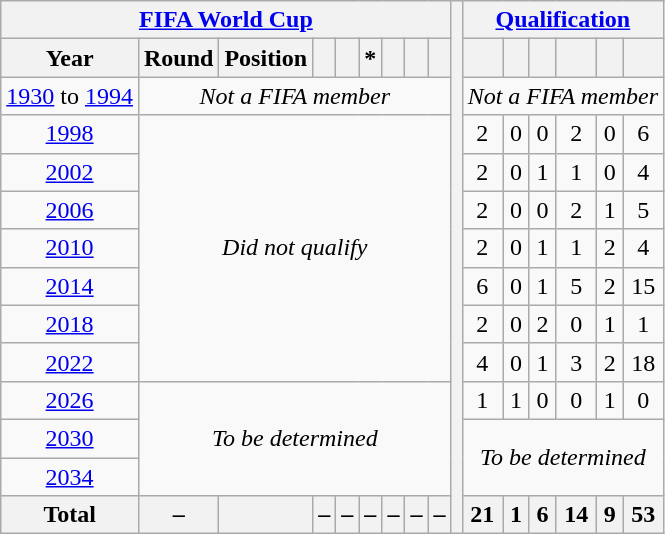<table class="wikitable" style="text-align: center;">
<tr>
<th colspan=9><a href='#'>FIFA World Cup</a></th>
<th rowspan=14></th>
<th colspan=6><a href='#'>Qualification</a></th>
</tr>
<tr>
<th>Year</th>
<th>Round</th>
<th>Position</th>
<th></th>
<th></th>
<th>*</th>
<th></th>
<th></th>
<th></th>
<th></th>
<th></th>
<th></th>
<th></th>
<th></th>
<th></th>
</tr>
<tr>
<td><a href='#'>1930</a> to <a href='#'>1994</a></td>
<td colspan=8><em>Not a FIFA member</em></td>
<td colspan=6><em>Not a FIFA member</em></td>
</tr>
<tr>
<td> <a href='#'>1998</a></td>
<td colspan=8 rowspan=7><em>Did not qualify</em></td>
<td>2</td>
<td>0</td>
<td>0</td>
<td>2</td>
<td>0</td>
<td>6</td>
</tr>
<tr>
<td>  <a href='#'>2002</a></td>
<td>2</td>
<td>0</td>
<td>1</td>
<td>1</td>
<td>0</td>
<td>4</td>
</tr>
<tr>
<td> <a href='#'>2006</a></td>
<td>2</td>
<td>0</td>
<td>0</td>
<td>2</td>
<td>1</td>
<td>5</td>
</tr>
<tr>
<td> <a href='#'>2010</a></td>
<td>2</td>
<td>0</td>
<td>1</td>
<td>1</td>
<td>2</td>
<td>4</td>
</tr>
<tr>
<td> <a href='#'>2014</a></td>
<td>6</td>
<td>0</td>
<td>1</td>
<td>5</td>
<td>2</td>
<td>15</td>
</tr>
<tr>
<td> <a href='#'>2018</a></td>
<td>2</td>
<td>0</td>
<td>2</td>
<td>0</td>
<td>1</td>
<td>1</td>
</tr>
<tr>
<td> <a href='#'>2022</a></td>
<td>4</td>
<td>0</td>
<td>1</td>
<td>3</td>
<td>2</td>
<td>18</td>
</tr>
<tr>
<td>   <a href='#'>2026</a></td>
<td colspan=8 rowspan=3><em>To be determined</em></td>
<td>1</td>
<td>1</td>
<td>0</td>
<td>0</td>
<td>1</td>
<td>0</td>
</tr>
<tr>
<td>   <a href='#'>2030</a></td>
<td colspan=6 rowspan=2><em>To be determined</em></td>
</tr>
<tr>
<td> <a href='#'>2034</a></td>
</tr>
<tr>
<th>Total</th>
<th>–</th>
<th></th>
<th>–</th>
<th>–</th>
<th>–</th>
<th>–</th>
<th>–</th>
<th>–</th>
<th>21</th>
<th>1</th>
<th>6</th>
<th>14</th>
<th>9</th>
<th>53</th>
</tr>
</table>
